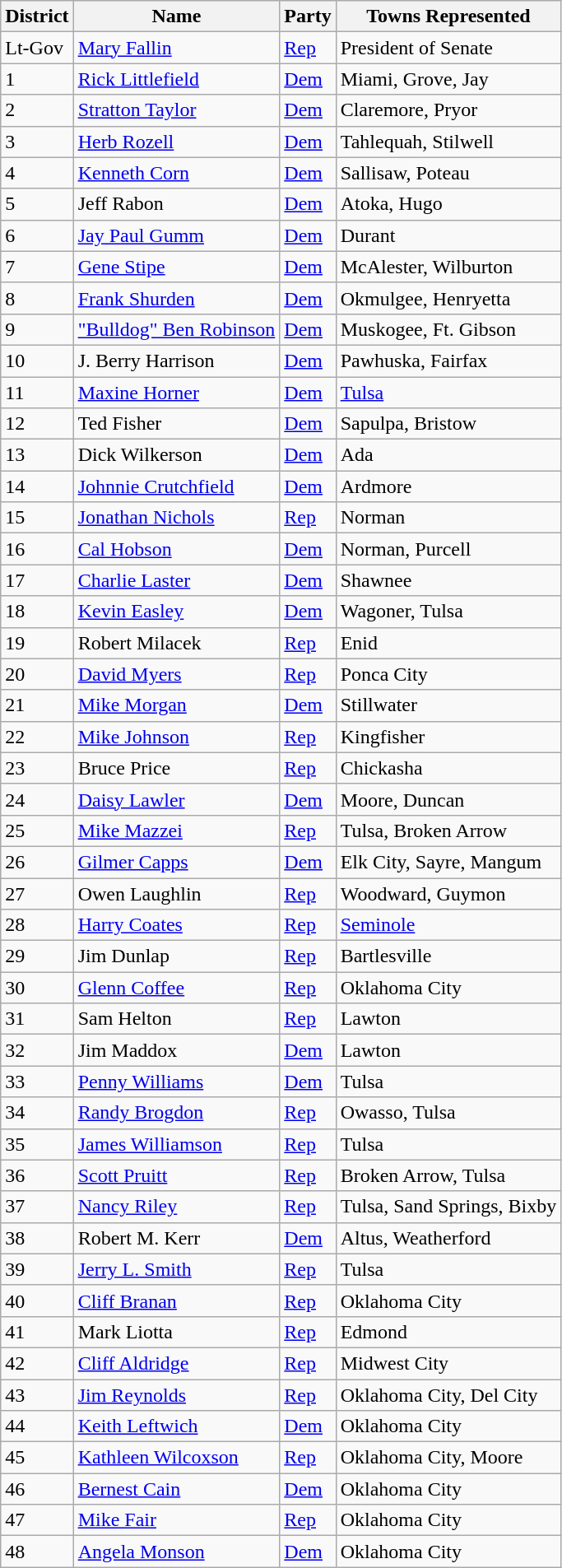<table class="wikitable sortable">
<tr>
<th>District</th>
<th>Name</th>
<th>Party</th>
<th>Towns Represented</th>
</tr>
<tr>
<td>Lt-Gov</td>
<td><a href='#'>Mary Fallin</a></td>
<td><a href='#'>Rep</a></td>
<td>President of Senate</td>
</tr>
<tr>
<td>1</td>
<td><a href='#'>Rick Littlefield</a></td>
<td><a href='#'>Dem</a></td>
<td>Miami, Grove, Jay</td>
</tr>
<tr>
<td>2</td>
<td><a href='#'>Stratton Taylor</a></td>
<td><a href='#'>Dem</a></td>
<td>Claremore, Pryor</td>
</tr>
<tr>
<td>3</td>
<td><a href='#'>Herb Rozell</a></td>
<td><a href='#'>Dem</a></td>
<td>Tahlequah, Stilwell</td>
</tr>
<tr>
<td>4</td>
<td><a href='#'>Kenneth Corn</a></td>
<td><a href='#'>Dem</a></td>
<td>Sallisaw, Poteau</td>
</tr>
<tr>
<td>5</td>
<td>Jeff Rabon</td>
<td><a href='#'>Dem</a></td>
<td>Atoka, Hugo</td>
</tr>
<tr>
<td>6</td>
<td><a href='#'>Jay Paul Gumm</a></td>
<td><a href='#'>Dem</a></td>
<td>Durant</td>
</tr>
<tr>
<td>7</td>
<td><a href='#'>Gene Stipe</a></td>
<td><a href='#'>Dem</a></td>
<td>McAlester, Wilburton</td>
</tr>
<tr>
<td>8</td>
<td><a href='#'>Frank Shurden</a></td>
<td><a href='#'>Dem</a></td>
<td>Okmulgee, Henryetta</td>
</tr>
<tr>
<td>9</td>
<td><a href='#'>"Bulldog" Ben Robinson</a></td>
<td><a href='#'>Dem</a></td>
<td>Muskogee, Ft. Gibson</td>
</tr>
<tr>
<td>10</td>
<td>J. Berry Harrison</td>
<td><a href='#'>Dem</a></td>
<td>Pawhuska, Fairfax</td>
</tr>
<tr>
<td>11</td>
<td><a href='#'>Maxine Horner</a></td>
<td><a href='#'>Dem</a></td>
<td><a href='#'>Tulsa</a></td>
</tr>
<tr>
<td>12</td>
<td>Ted Fisher</td>
<td><a href='#'>Dem</a></td>
<td>Sapulpa, Bristow</td>
</tr>
<tr>
<td>13</td>
<td>Dick Wilkerson</td>
<td><a href='#'>Dem</a></td>
<td>Ada</td>
</tr>
<tr>
<td>14</td>
<td><a href='#'>Johnnie Crutchfield</a></td>
<td><a href='#'>Dem</a></td>
<td>Ardmore</td>
</tr>
<tr>
<td>15</td>
<td><a href='#'>Jonathan Nichols</a></td>
<td><a href='#'>Rep</a></td>
<td>Norman</td>
</tr>
<tr>
<td>16</td>
<td><a href='#'>Cal Hobson</a></td>
<td><a href='#'>Dem</a></td>
<td>Norman, Purcell</td>
</tr>
<tr>
<td>17</td>
<td><a href='#'>Charlie Laster</a></td>
<td><a href='#'>Dem</a></td>
<td>Shawnee</td>
</tr>
<tr>
<td>18</td>
<td><a href='#'>Kevin Easley</a></td>
<td><a href='#'>Dem</a></td>
<td>Wagoner, Tulsa</td>
</tr>
<tr>
<td>19</td>
<td>Robert Milacek</td>
<td><a href='#'>Rep</a></td>
<td>Enid</td>
</tr>
<tr>
<td>20</td>
<td><a href='#'>David Myers</a></td>
<td><a href='#'>Rep</a></td>
<td>Ponca City</td>
</tr>
<tr>
<td>21</td>
<td><a href='#'>Mike Morgan</a></td>
<td><a href='#'>Dem</a></td>
<td>Stillwater</td>
</tr>
<tr>
<td>22</td>
<td><a href='#'>Mike Johnson</a></td>
<td><a href='#'>Rep</a></td>
<td>Kingfisher</td>
</tr>
<tr>
<td>23</td>
<td>Bruce Price</td>
<td><a href='#'>Rep</a></td>
<td>Chickasha</td>
</tr>
<tr>
<td>24</td>
<td><a href='#'>Daisy Lawler</a></td>
<td><a href='#'>Dem</a></td>
<td>Moore, Duncan</td>
</tr>
<tr>
<td>25</td>
<td><a href='#'>Mike Mazzei</a></td>
<td><a href='#'>Rep</a></td>
<td>Tulsa, Broken Arrow</td>
</tr>
<tr>
<td>26</td>
<td><a href='#'>Gilmer Capps</a></td>
<td><a href='#'>Dem</a></td>
<td>Elk City, Sayre, Mangum</td>
</tr>
<tr>
<td>27</td>
<td>Owen Laughlin</td>
<td><a href='#'>Rep</a></td>
<td>Woodward, Guymon</td>
</tr>
<tr>
<td>28</td>
<td><a href='#'>Harry Coates</a></td>
<td><a href='#'>Rep</a></td>
<td><a href='#'>Seminole</a></td>
</tr>
<tr>
<td>29</td>
<td>Jim Dunlap</td>
<td><a href='#'>Rep</a></td>
<td>Bartlesville</td>
</tr>
<tr>
<td>30</td>
<td><a href='#'>Glenn Coffee</a></td>
<td><a href='#'>Rep</a></td>
<td>Oklahoma City</td>
</tr>
<tr>
<td>31</td>
<td>Sam Helton</td>
<td><a href='#'>Rep</a></td>
<td>Lawton</td>
</tr>
<tr>
<td>32</td>
<td>Jim Maddox</td>
<td><a href='#'>Dem</a></td>
<td>Lawton</td>
</tr>
<tr>
<td>33</td>
<td><a href='#'>Penny Williams</a></td>
<td><a href='#'>Dem</a></td>
<td>Tulsa</td>
</tr>
<tr>
<td>34</td>
<td><a href='#'>Randy Brogdon</a></td>
<td><a href='#'>Rep</a></td>
<td>Owasso, Tulsa</td>
</tr>
<tr>
<td>35</td>
<td><a href='#'>James Williamson</a></td>
<td><a href='#'>Rep</a></td>
<td>Tulsa</td>
</tr>
<tr>
<td>36</td>
<td><a href='#'>Scott Pruitt</a></td>
<td><a href='#'>Rep</a></td>
<td>Broken Arrow, Tulsa</td>
</tr>
<tr>
<td>37</td>
<td><a href='#'>Nancy Riley</a></td>
<td><a href='#'>Rep</a></td>
<td>Tulsa, Sand Springs, Bixby</td>
</tr>
<tr>
<td>38</td>
<td>Robert M. Kerr</td>
<td><a href='#'>Dem</a></td>
<td>Altus, Weatherford</td>
</tr>
<tr>
<td>39</td>
<td><a href='#'>Jerry L. Smith</a></td>
<td><a href='#'>Rep</a></td>
<td>Tulsa</td>
</tr>
<tr>
<td>40</td>
<td><a href='#'>Cliff Branan</a></td>
<td><a href='#'>Rep</a></td>
<td>Oklahoma City</td>
</tr>
<tr>
<td>41</td>
<td>Mark Liotta</td>
<td><a href='#'>Rep</a></td>
<td>Edmond</td>
</tr>
<tr>
<td>42</td>
<td><a href='#'>Cliff Aldridge</a></td>
<td><a href='#'>Rep</a></td>
<td>Midwest City</td>
</tr>
<tr>
<td>43</td>
<td><a href='#'>Jim Reynolds</a></td>
<td><a href='#'>Rep</a></td>
<td>Oklahoma City, Del City</td>
</tr>
<tr>
<td>44</td>
<td><a href='#'>Keith Leftwich</a></td>
<td><a href='#'>Dem</a></td>
<td>Oklahoma City</td>
</tr>
<tr>
<td>45</td>
<td><a href='#'>Kathleen Wilcoxson</a></td>
<td><a href='#'>Rep</a></td>
<td>Oklahoma City, Moore</td>
</tr>
<tr>
<td>46</td>
<td><a href='#'>Bernest Cain</a></td>
<td><a href='#'>Dem</a></td>
<td>Oklahoma City</td>
</tr>
<tr>
<td>47</td>
<td><a href='#'>Mike Fair</a></td>
<td><a href='#'>Rep</a></td>
<td>Oklahoma City</td>
</tr>
<tr>
<td>48</td>
<td><a href='#'>Angela Monson</a></td>
<td><a href='#'>Dem</a></td>
<td>Oklahoma City</td>
</tr>
</table>
